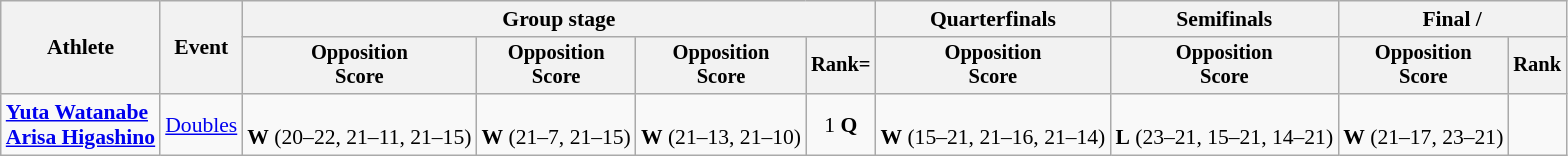<table class="wikitable" style="font-size:90%; text-align:center">
<tr>
<th rowspan="2">Athlete</th>
<th rowspan="2">Event</th>
<th colspan="4">Group stage</th>
<th>Quarterfinals</th>
<th>Semifinals</th>
<th colspan="2">Final / </th>
</tr>
<tr style="font-size:95%">
<th>Opposition<br>Score</th>
<th>Opposition<br>Score</th>
<th>Opposition<br>Score</th>
<th>Rank=</th>
<th>Opposition<br>Score</th>
<th>Opposition<br>Score</th>
<th>Opposition<br>Score</th>
<th>Rank</th>
</tr>
<tr>
<td align="left"><strong><a href='#'>Yuta Watanabe</a><br><a href='#'>Arisa Higashino</a></strong></td>
<td align="left"><a href='#'>Doubles</a></td>
<td><br><strong>W</strong> (20–22, 21–11, 21–15)</td>
<td><br><strong>W</strong> (21–7, 21–15)</td>
<td><br><strong>W</strong> (21–13, 21–10)</td>
<td>1 <strong>Q</strong></td>
<td><br><strong>W</strong> (15–21, 21–16, 21–14)</td>
<td><br><strong>L</strong> (23–21, 15–21, 14–21)</td>
<td><br><strong>W</strong> (21–17, 23–21)</td>
<td></td>
</tr>
</table>
